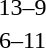<table style="text-align:center">
<tr>
<th width=200></th>
<th width=100></th>
<th width=200></th>
</tr>
<tr>
<td align=right><strong></strong></td>
<td>13–9</td>
<td align=left></td>
</tr>
<tr>
<td align=right></td>
<td>6–11</td>
<td align=left><strong></strong></td>
</tr>
</table>
